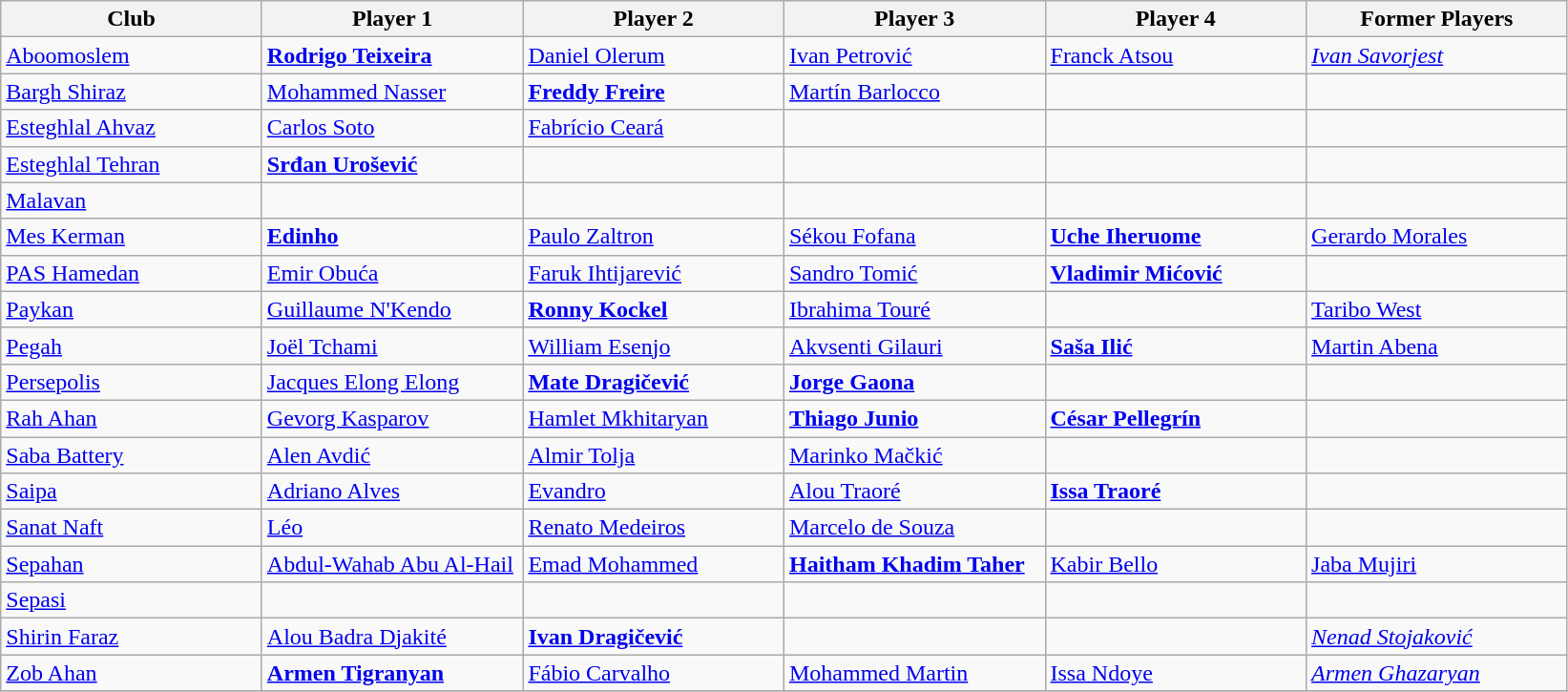<table class="wikitable">
<tr>
<th width="175">Club</th>
<th width="175">Player 1</th>
<th width="175">Player 2</th>
<th width="175">Player 3</th>
<th width="175">Player 4</th>
<th width="175">Former Players</th>
</tr>
<tr>
<td><a href='#'>Aboomoslem</a></td>
<td> <strong><a href='#'>Rodrigo Teixeira</a></strong></td>
<td> <a href='#'>Daniel Olerum</a></td>
<td> <a href='#'>Ivan Petrović</a></td>
<td> <a href='#'>Franck Atsou</a></td>
<td> <em><a href='#'>Ivan Savorjest</a></em></td>
</tr>
<tr>
<td><a href='#'>Bargh Shiraz</a></td>
<td> <a href='#'>Mohammed Nasser</a></td>
<td> <strong><a href='#'>Freddy Freire</a></strong></td>
<td> <a href='#'>Martín Barlocco</a></td>
<td></td>
<td></td>
</tr>
<tr>
<td><a href='#'>Esteghlal Ahvaz</a></td>
<td> <a href='#'>Carlos Soto</a></td>
<td> <a href='#'>Fabrício Ceará</a></td>
<td></td>
<td></td>
<td></td>
</tr>
<tr>
<td><a href='#'>Esteghlal Tehran</a></td>
<td> <strong><a href='#'>Srđan Urošević</a></strong></td>
<td></td>
<td></td>
<td></td>
<td></td>
</tr>
<tr>
<td><a href='#'>Malavan</a></td>
<td></td>
<td></td>
<td></td>
<td></td>
<td></td>
</tr>
<tr>
<td><a href='#'>Mes Kerman</a></td>
<td> <strong><a href='#'>Edinho</a></strong></td>
<td> <a href='#'>Paulo Zaltron</a></td>
<td> <a href='#'>Sékou Fofana</a></td>
<td> <strong><a href='#'>Uche Iheruome</a></strong></td>
<td> <a href='#'>Gerardo Morales</a></td>
</tr>
<tr>
<td><a href='#'>PAS Hamedan</a></td>
<td> <a href='#'>Emir Obuća</a></td>
<td> <a href='#'>Faruk Ihtijarević</a></td>
<td> <a href='#'>Sandro Tomić</a></td>
<td> <strong><a href='#'>Vladimir Mićović</a></strong></td>
<td></td>
</tr>
<tr>
<td><a href='#'>Paykan</a></td>
<td> <a href='#'>Guillaume N'Kendo</a></td>
<td> <strong><a href='#'>Ronny Kockel</a></strong></td>
<td> <a href='#'>Ibrahima Touré</a></td>
<td></td>
<td> <a href='#'>Taribo West</a></td>
</tr>
<tr>
<td><a href='#'>Pegah</a></td>
<td> <a href='#'>Joël Tchami</a></td>
<td> <a href='#'>William Esenjo</a></td>
<td> <a href='#'>Akvsenti Gilauri</a></td>
<td> <strong><a href='#'>Saša Ilić</a></strong></td>
<td> <a href='#'>Martin Abena</a></td>
</tr>
<tr>
<td><a href='#'>Persepolis</a></td>
<td> <a href='#'>Jacques Elong Elong</a></td>
<td> <strong><a href='#'>Mate Dragičević</a></strong></td>
<td> <strong><a href='#'>Jorge Gaona</a></strong></td>
<td></td>
<td></td>
</tr>
<tr>
<td><a href='#'>Rah Ahan</a></td>
<td> <a href='#'>Gevorg Kasparov</a></td>
<td> <a href='#'>Hamlet Mkhitaryan</a></td>
<td> <strong><a href='#'>Thiago Junio</a></strong></td>
<td> <strong><a href='#'>César Pellegrín</a></strong></td>
<td></td>
</tr>
<tr>
<td><a href='#'>Saba Battery</a></td>
<td> <a href='#'>Alen Avdić</a></td>
<td> <a href='#'>Almir Tolja</a></td>
<td> <a href='#'>Marinko Mačkić</a></td>
<td></td>
<td></td>
</tr>
<tr>
<td><a href='#'>Saipa</a></td>
<td> <a href='#'>Adriano Alves</a></td>
<td> <a href='#'>Evandro</a></td>
<td> <a href='#'>Alou Traoré</a></td>
<td> <strong><a href='#'>Issa Traoré</a></strong></td>
<td></td>
</tr>
<tr>
<td><a href='#'>Sanat Naft</a></td>
<td> <a href='#'>Léo</a></td>
<td> <a href='#'>Renato Medeiros</a></td>
<td> <a href='#'>Marcelo de Souza</a></td>
<td></td>
<td></td>
</tr>
<tr>
<td><a href='#'>Sepahan</a></td>
<td> <a href='#'>Abdul-Wahab Abu Al-Hail</a></td>
<td> <a href='#'>Emad Mohammed</a></td>
<td> <strong><a href='#'>Haitham Khadim Taher</a></strong></td>
<td> <a href='#'>Kabir Bello</a></td>
<td> <a href='#'>Jaba Mujiri</a></td>
</tr>
<tr>
<td><a href='#'>Sepasi</a></td>
<td></td>
<td></td>
<td></td>
<td></td>
<td></td>
</tr>
<tr>
<td><a href='#'>Shirin Faraz</a></td>
<td> <a href='#'>Alou Badra Djakité</a></td>
<td> <strong><a href='#'>Ivan Dragičević</a></strong></td>
<td></td>
<td></td>
<td> <em><a href='#'>Nenad Stojaković</a></em></td>
</tr>
<tr>
<td><a href='#'>Zob Ahan</a></td>
<td> <strong><a href='#'>Armen Tigranyan</a></strong></td>
<td> <a href='#'>Fábio Carvalho</a></td>
<td> <a href='#'>Mohammed Martin</a></td>
<td> <a href='#'>Issa Ndoye</a></td>
<td> <em><a href='#'>Armen Ghazaryan</a></em></td>
</tr>
<tr>
</tr>
</table>
